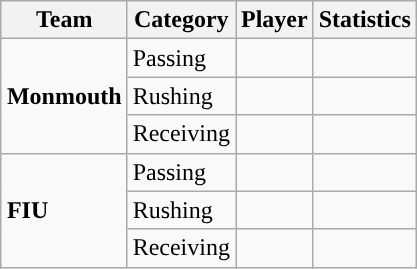<table class="wikitable" style="float: right;">
<tr>
<th>Team</th>
<th>Category</th>
<th>Player</th>
<th>Statistics</th>
</tr>
<tr>
<td rowspan=3><strong>Monmouth</strong></td>
<td>Passing</td>
<td></td>
<td></td>
</tr>
<tr>
<td>Rushing</td>
<td></td>
<td></td>
</tr>
<tr>
<td>Receiving</td>
<td></td>
<td></td>
</tr>
<tr>
<td rowspan=3><strong>FIU</strong></td>
<td>Passing</td>
<td></td>
<td></td>
</tr>
<tr>
<td>Rushing</td>
<td></td>
<td></td>
</tr>
<tr>
<td>Receiving</td>
<td></td>
<td></td>
</tr>
</table>
